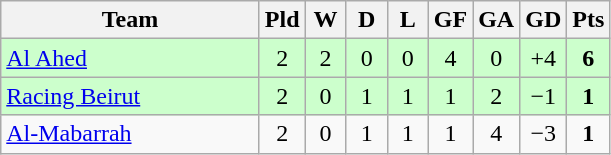<table class="wikitable" style="text-align: center;">
<tr>
<th width=165>Team</th>
<th width=20>Pld</th>
<th width=20>W</th>
<th width=20>D</th>
<th width=20>L</th>
<th width=20>GF</th>
<th width=20>GA</th>
<th width=20>GD</th>
<th width=20>Pts</th>
</tr>
<tr bgcolor = ccffcc>
<td style="text-align:left;"><a href='#'>Al Ahed</a></td>
<td>2</td>
<td>2</td>
<td>0</td>
<td>0</td>
<td>4</td>
<td>0</td>
<td>+4</td>
<td><strong>6</strong></td>
</tr>
<tr bgcolor = ccffcc>
<td style="text-align:left;"><a href='#'>Racing Beirut</a></td>
<td>2</td>
<td>0</td>
<td>1</td>
<td>1</td>
<td>1</td>
<td>2</td>
<td>−1</td>
<td><strong>1</strong></td>
</tr>
<tr>
<td style="text-align:left;"><a href='#'>Al-Mabarrah</a></td>
<td>2</td>
<td>0</td>
<td>1</td>
<td>1</td>
<td>1</td>
<td>4</td>
<td>−3</td>
<td><strong>1</strong></td>
</tr>
</table>
